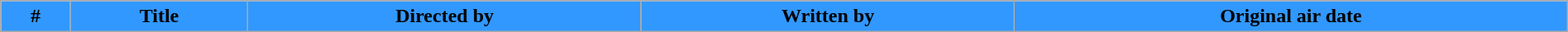<table class="wikitable plainrowheaders" width=100%>
<tr>
<th style="background-color: #3198FF;">#</th>
<th style="background-color: #3198FF;">Title</th>
<th style="background-color: #3198FF;">Directed by</th>
<th style="background-color: #3198FF;">Written by</th>
<th style="background-color: #3198FF;">Original air date<br>


</th>
</tr>
</table>
